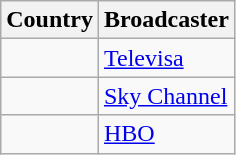<table class="wikitable">
<tr>
<th align=center>Country</th>
<th align=center>Broadcaster</th>
</tr>
<tr>
<td></td>
<td><a href='#'>Televisa</a></td>
</tr>
<tr>
<td></td>
<td><a href='#'>Sky Channel</a></td>
</tr>
<tr>
<td></td>
<td><a href='#'>HBO</a></td>
</tr>
</table>
